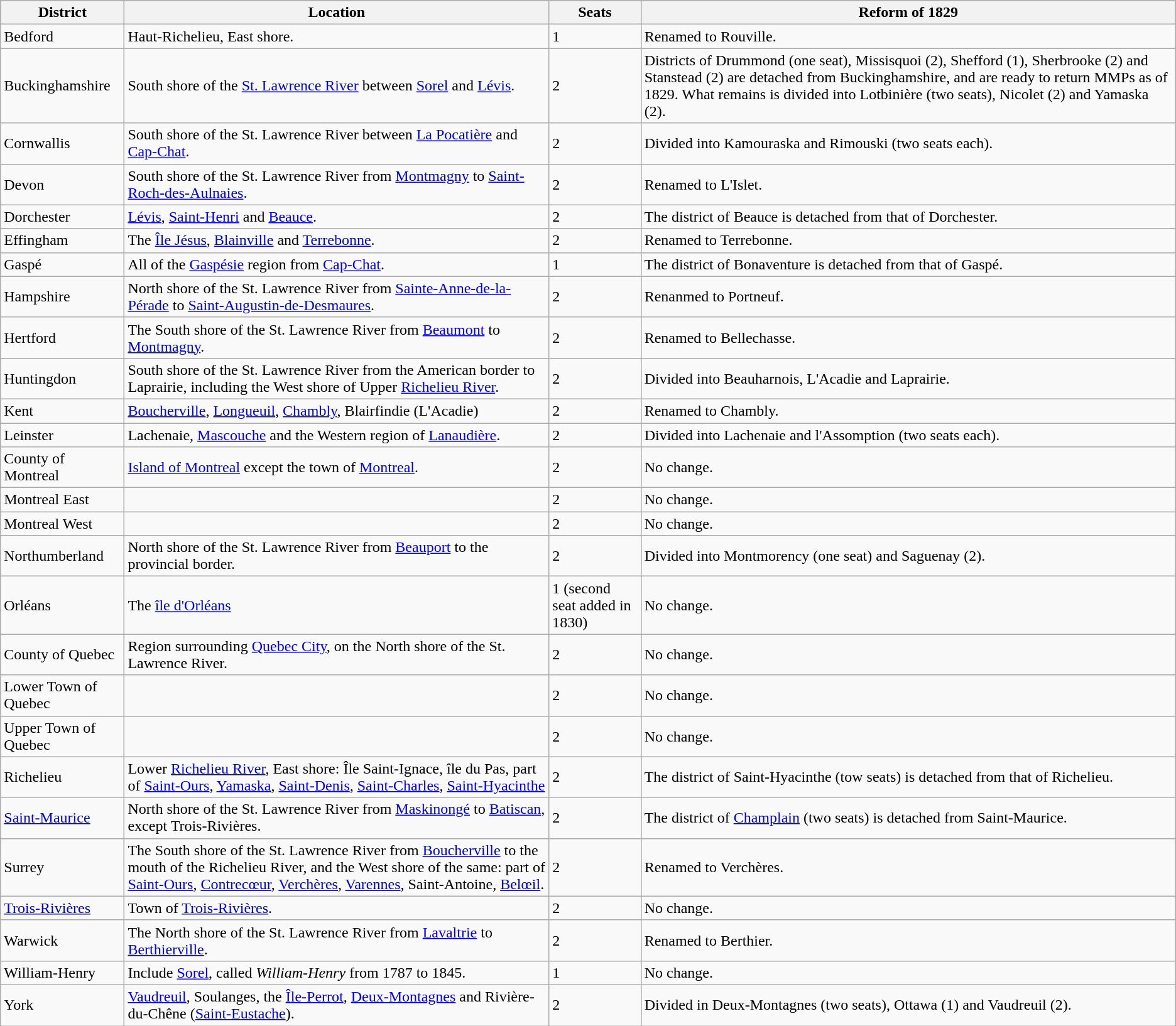<table class="wikitable">
<tr>
<th>District</th>
<th>Location</th>
<th>Seats</th>
<th>Reform of 1829</th>
</tr>
<tr>
<td>Bedford</td>
<td>Haut-Richelieu, East shore.</td>
<td>1</td>
<td>Renamed to Rouville.</td>
</tr>
<tr>
<td>Buckinghamshire</td>
<td>South shore of the <a href='#'>St. Lawrence River</a> between <a href='#'>Sorel</a> and <a href='#'>Lévis</a>.</td>
<td>2</td>
<td>Districts of Drummond (one seat), Missisquoi (2), Shefford (1), Sherbrooke (2) and Stanstead (2) are detached from Buckinghamshire, and are ready to return MMPs as of 1829. What remains is divided into Lotbinière (two seats), Nicolet (2) and Yamaska (2).</td>
</tr>
<tr>
<td>Cornwallis</td>
<td>South shore of the St. Lawrence River between <a href='#'>La Pocatière</a> and <a href='#'>Cap-Chat</a>.</td>
<td>2</td>
<td>Divided into Kamouraska and Rimouski (two seats each).</td>
</tr>
<tr>
<td>Devon</td>
<td>South shore of the St. Lawrence River from <a href='#'>Montmagny</a> to <a href='#'>Saint-Roch-des-Aulnaies</a>.</td>
<td>2</td>
<td>Renamed to L'Islet.</td>
</tr>
<tr>
<td>Dorchester</td>
<td><a href='#'>Lévis</a>, <a href='#'>Saint-Henri</a> and <a href='#'>Beauce</a>.</td>
<td>2</td>
<td>The district of Beauce is detached from that of Dorchester.</td>
</tr>
<tr>
<td>Effingham</td>
<td>The <a href='#'>Île Jésus</a>, <a href='#'>Blainville</a> and <a href='#'>Terrebonne</a>.</td>
<td>2</td>
<td>Renamed to Terrebonne.</td>
</tr>
<tr>
<td>Gaspé</td>
<td>All of the <a href='#'>Gaspésie</a> region from <a href='#'>Cap-Chat</a>.</td>
<td>1</td>
<td>The district of Bonaventure is detached from that of Gaspé.</td>
</tr>
<tr>
<td>Hampshire</td>
<td>North shore of the St. Lawrence River from <a href='#'>Sainte-Anne-de-la-Pérade</a> to <a href='#'>Saint-Augustin-de-Desmaures</a>.</td>
<td>2</td>
<td>Renanmed to Portneuf.</td>
</tr>
<tr>
<td>Hertford</td>
<td>The South shore of the St. Lawrence River from <a href='#'>Beaumont</a> to <a href='#'>Montmagny</a>.</td>
<td>2</td>
<td>Renamed to Bellechasse.</td>
</tr>
<tr>
<td>Huntingdon</td>
<td>South shore of the St. Lawrence River from the American border to Laprairie, including the West shore of Upper <a href='#'>Richelieu River</a>.</td>
<td>2</td>
<td>Divided into Beauharnois, L'Acadie and Laprairie.</td>
</tr>
<tr>
<td>Kent</td>
<td><a href='#'>Boucherville</a>, <a href='#'>Longueuil</a>, <a href='#'>Chambly</a>, Blairfindie (L'Acadie)</td>
<td>2</td>
<td>Renamed to Chambly.</td>
</tr>
<tr>
<td>Leinster</td>
<td>Lachenaie, <a href='#'>Mascouche</a> and the Western region of <a href='#'>Lanaudière</a>.</td>
<td>2</td>
<td>Divided into Lachenaie and l'Assomption (two seats each).</td>
</tr>
<tr>
<td>County of Montreal</td>
<td><a href='#'>Island of Montreal</a> except the town of <a href='#'>Montreal</a>.</td>
<td>2</td>
<td>No change.</td>
</tr>
<tr>
<td>Montreal East</td>
<td></td>
<td>2</td>
<td>No change.</td>
</tr>
<tr>
<td>Montreal West</td>
<td></td>
<td>2</td>
<td>No change.</td>
</tr>
<tr>
<td>Northumberland</td>
<td>North shore of the St. Lawrence River from <a href='#'>Beauport</a> to the provincial border.</td>
<td>2</td>
<td>Divided into Montmorency (one seat) and Saguenay (2).</td>
</tr>
<tr>
<td>Orléans</td>
<td>The <a href='#'>île d'Orléans</a></td>
<td>1 (second seat added in 1830)</td>
<td>No change.</td>
</tr>
<tr>
<td>County of Quebec</td>
<td>Region surrounding <a href='#'>Quebec City</a>, on the North shore of the St. Lawrence River.</td>
<td>2</td>
<td>No change.</td>
</tr>
<tr>
<td>Lower Town of Quebec</td>
<td></td>
<td>2</td>
<td>No change.</td>
</tr>
<tr>
<td>Upper Town of Quebec</td>
<td></td>
<td>2</td>
<td>No change.</td>
</tr>
<tr>
<td>Richelieu</td>
<td>Lower <a href='#'>Richelieu River</a>, East shore: Île Saint-Ignace, île du Pas, part of <a href='#'>Saint-Ours</a>, <a href='#'>Yamaska</a>, <a href='#'>Saint-Denis</a>, <a href='#'>Saint-Charles</a>, <a href='#'>Saint-Hyacinthe</a></td>
<td>2</td>
<td>The district of Saint-Hyacinthe (tow seats) is detached from that of Richelieu.</td>
</tr>
<tr>
<td><a href='#'>Saint-Maurice</a></td>
<td>North shore of the St. Lawrence River from <a href='#'>Maskinongé</a> to <a href='#'>Batiscan</a>, except Trois-Rivières.</td>
<td>2</td>
<td>The district of <a href='#'>Champlain</a> (two seats) is detached from Saint-Maurice.</td>
</tr>
<tr>
<td>Surrey</td>
<td>The South shore of the St. Lawrence River from <a href='#'>Boucherville</a> to the mouth of the Richelieu River, and the West shore of the same: part of <a href='#'>Saint-Ours</a>, <a href='#'>Contrecœur</a>, <a href='#'>Verchères</a>, <a href='#'>Varennes</a>, Saint-Antoine, <a href='#'>Belœil</a>.</td>
<td>2</td>
<td>Renamed to Verchères.</td>
</tr>
<tr>
<td><a href='#'>Trois-Rivières</a></td>
<td>Town of <a href='#'>Trois-Rivières</a>.</td>
<td>2</td>
<td>No change.</td>
</tr>
<tr>
<td>Warwick</td>
<td>The North shore of the St. Lawrence River from <a href='#'>Lavaltrie</a> to <a href='#'>Berthierville</a>.</td>
<td>2</td>
<td>Renamed to  Berthier.</td>
</tr>
<tr>
<td>William-Henry</td>
<td>Include <a href='#'>Sorel</a>, called <em>William-Henry</em> from 1787 to 1845.</td>
<td>1</td>
<td>No change.</td>
</tr>
<tr>
<td>York</td>
<td><a href='#'>Vaudreuil</a>, Soulanges, the <a href='#'>Île-Perrot</a>, <a href='#'>Deux-Montagnes</a> and Rivière-du-Chêne (<a href='#'>Saint-Eustache</a>).</td>
<td>2</td>
<td>Divided in Deux-Montagnes (two seats), Ottawa (1) and Vaudreuil (2).</td>
</tr>
</table>
